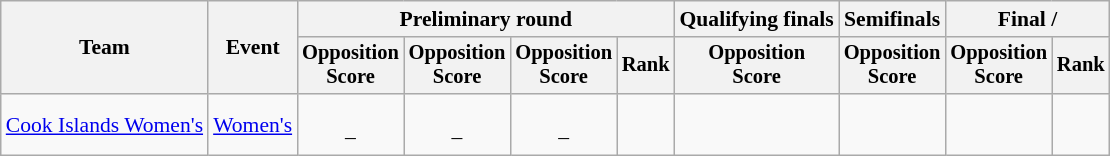<table class=wikitable style=font-size:90%;text-align:center>
<tr>
<th rowspan=2>Team</th>
<th rowspan=2>Event</th>
<th colspan=4>Preliminary round</th>
<th>Qualifying finals</th>
<th>Semifinals</th>
<th colspan=2>Final / </th>
</tr>
<tr style=font-size:95%>
<th>Opposition<br>Score</th>
<th>Opposition<br>Score</th>
<th>Opposition<br>Score</th>
<th>Rank</th>
<th>Opposition<br>Score</th>
<th>Opposition<br>Score</th>
<th>Opposition<br>Score</th>
<th>Rank</th>
</tr>
<tr>
<td align=left><a href='#'>Cook Islands Women's</a></td>
<td align=left><a href='#'>Women's</a></td>
<td><br> –</td>
<td><br> –</td>
<td><br> –</td>
<td></td>
<td></td>
<td></td>
<td></td>
<td></td>
</tr>
</table>
